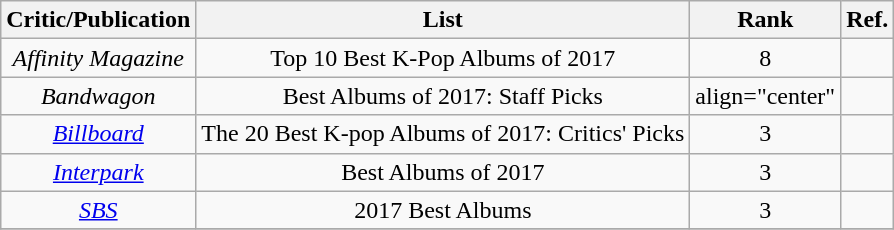<table class="sortable wikitable">
<tr>
<th>Critic/Publication</th>
<th>List</th>
<th>Rank</th>
<th>Ref.</th>
</tr>
<tr>
<td align="center"><em>Affinity Magazine</em></td>
<td align="center">Top 10 Best K-Pop Albums of 2017</td>
<td align="center">8</td>
<td align="center"></td>
</tr>
<tr>
<td align="center"><em>Bandwagon</em></td>
<td align="center">Best Albums of 2017: Staff Picks</td>
<td>align="center" </td>
<td align="center"></td>
</tr>
<tr>
<td align="center"><em><a href='#'>Billboard</a></em></td>
<td align="center">The 20 Best K-pop Albums of 2017: Critics' Picks</td>
<td align="center">3</td>
<td align="center"></td>
</tr>
<tr>
<td align="center"><em><a href='#'>Interpark</a></em></td>
<td align="center">Best Albums of 2017</td>
<td align="center">3</td>
<td align="center"></td>
</tr>
<tr>
<td align="center"><em><a href='#'>SBS</a></em></td>
<td align="center">2017 Best Albums</td>
<td align="center">3</td>
<td align="center"></td>
</tr>
<tr>
</tr>
</table>
